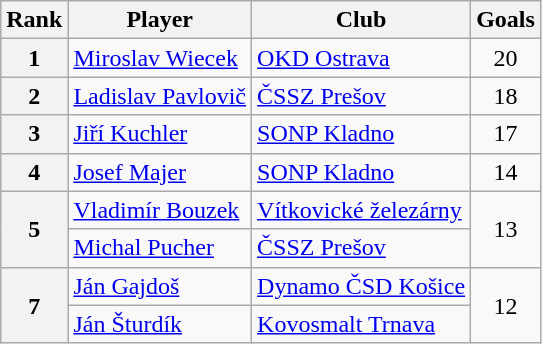<table class="wikitable" style="text-align:center">
<tr>
<th>Rank</th>
<th>Player</th>
<th>Club</th>
<th>Goals</th>
</tr>
<tr>
<th>1</th>
<td align="left"> <a href='#'>Miroslav Wiecek</a></td>
<td align="left"><a href='#'>OKD Ostrava</a></td>
<td>20</td>
</tr>
<tr>
<th>2</th>
<td align="left"> <a href='#'>Ladislav Pavlovič</a></td>
<td align="left"><a href='#'>ČSSZ Prešov</a></td>
<td>18</td>
</tr>
<tr>
<th>3</th>
<td align="left"> <a href='#'>Jiří Kuchler</a></td>
<td align="left"><a href='#'>SONP Kladno</a></td>
<td>17</td>
</tr>
<tr>
<th>4</th>
<td align="left"> <a href='#'>Josef Majer</a></td>
<td align="left"><a href='#'>SONP Kladno</a></td>
<td>14</td>
</tr>
<tr>
<th rowspan="2">5</th>
<td align="left"> <a href='#'>Vladimír Bouzek</a></td>
<td align="left"><a href='#'>Vítkovické železárny</a></td>
<td rowspan="2">13</td>
</tr>
<tr>
<td align="left"> <a href='#'>Michal Pucher</a></td>
<td align="left"><a href='#'>ČSSZ Prešov</a></td>
</tr>
<tr>
<th rowspan="2">7</th>
<td align="left"> <a href='#'>Ján Gajdoš</a></td>
<td align="left"><a href='#'>Dynamo ČSD Košice</a></td>
<td rowspan="2">12</td>
</tr>
<tr>
<td align="left"> <a href='#'>Ján Šturdík</a></td>
<td align="left"><a href='#'>Kovosmalt Trnava</a></td>
</tr>
</table>
